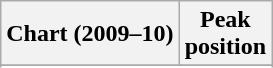<table class="wikitable sortable">
<tr>
<th>Chart (2009–10)</th>
<th>Peak<br>position</th>
</tr>
<tr>
</tr>
<tr>
</tr>
<tr>
</tr>
<tr>
</tr>
</table>
